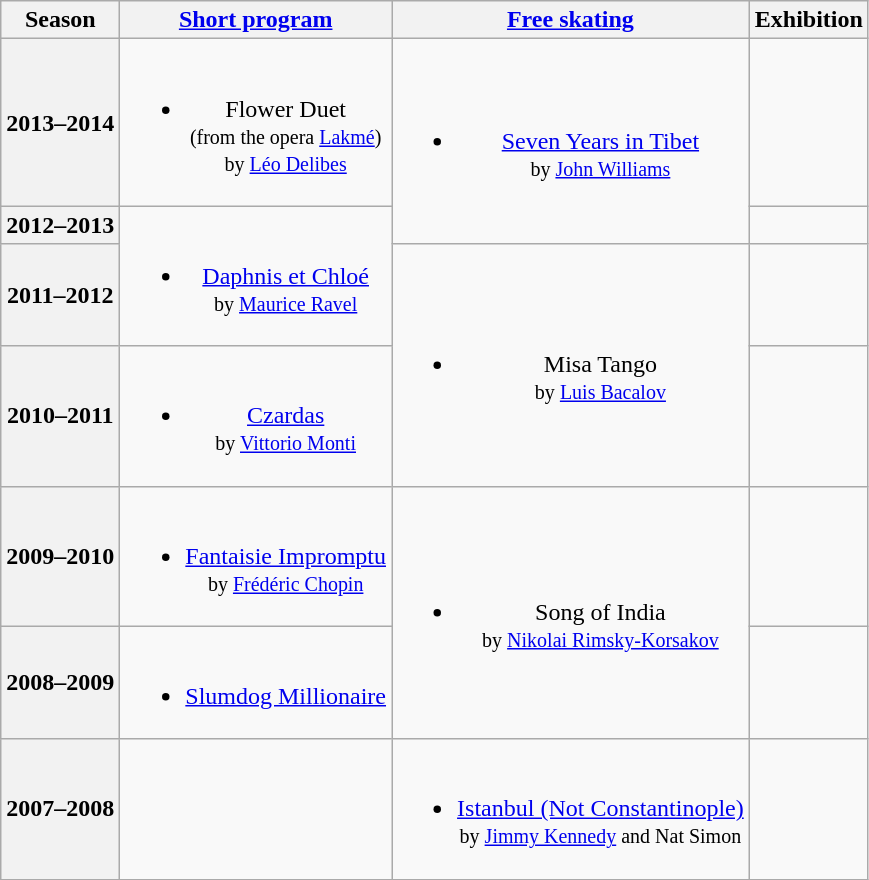<table class="wikitable" style="text-align:center">
<tr>
<th>Season</th>
<th><a href='#'>Short program</a></th>
<th><a href='#'>Free skating</a></th>
<th>Exhibition</th>
</tr>
<tr>
<th>2013–2014 <br> </th>
<td><br><ul><li>Flower Duet <br><small> (from the opera <a href='#'>Lakmé</a>) <br> by <a href='#'>Léo Delibes</a> </small></li></ul></td>
<td rowspan=2><br><ul><li><a href='#'>Seven Years in Tibet</a> <br><small> by <a href='#'>John Williams</a> </small></li></ul></td>
<td></td>
</tr>
<tr>
<th>2012–2013 <br> </th>
<td rowspan=2><br><ul><li><a href='#'>Daphnis et Chloé</a> <br><small> by <a href='#'>Maurice Ravel</a> </small></li></ul></td>
<td></td>
</tr>
<tr>
<th>2011–2012 <br> </th>
<td rowspan=2><br><ul><li>Misa Tango <br><small> by <a href='#'>Luis Bacalov</a> </small></li></ul></td>
<td></td>
</tr>
<tr>
<th>2010–2011 <br> </th>
<td><br><ul><li><a href='#'>Czardas</a> <br><small> by <a href='#'>Vittorio Monti</a> </small></li></ul></td>
<td></td>
</tr>
<tr>
<th>2009–2010 <br> </th>
<td><br><ul><li><a href='#'>Fantaisie Impromptu</a> <br><small> by <a href='#'>Frédéric Chopin</a> </small></li></ul></td>
<td rowspan=2><br><ul><li>Song of India <br><small> by <a href='#'>Nikolai Rimsky-Korsakov</a> </small></li></ul></td>
<td></td>
</tr>
<tr>
<th>2008–2009 <br> </th>
<td><br><ul><li><a href='#'>Slumdog Millionaire</a></li></ul></td>
<td></td>
</tr>
<tr>
<th>2007–2008 <br> </th>
<td></td>
<td><br><ul><li><a href='#'>Istanbul (Not Constantinople)</a> <br><small> by <a href='#'>Jimmy Kennedy</a> and Nat Simon </small></li></ul></td>
<td></td>
</tr>
</table>
